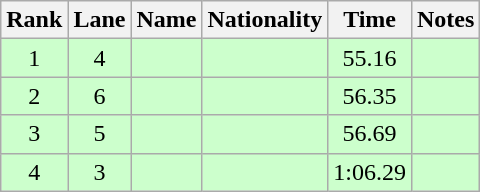<table class="wikitable sortable" style="text-align:center">
<tr>
<th>Rank</th>
<th>Lane</th>
<th>Name</th>
<th>Nationality</th>
<th>Time</th>
<th>Notes</th>
</tr>
<tr bgcolor=ccffcc>
<td>1</td>
<td>4</td>
<td align=left></td>
<td align=left></td>
<td>55.16</td>
<td><strong></strong> <strong></strong></td>
</tr>
<tr bgcolor=ccffcc>
<td>2</td>
<td>6</td>
<td align=left></td>
<td align=left></td>
<td>56.35</td>
<td><strong></strong></td>
</tr>
<tr bgcolor=ccffcc>
<td>3</td>
<td>5</td>
<td align=left></td>
<td align=left></td>
<td>56.69</td>
<td><strong></strong></td>
</tr>
<tr bgcolor=ccffcc>
<td>4</td>
<td>3</td>
<td align=left></td>
<td align=left></td>
<td>1:06.29</td>
<td><strong></strong></td>
</tr>
</table>
